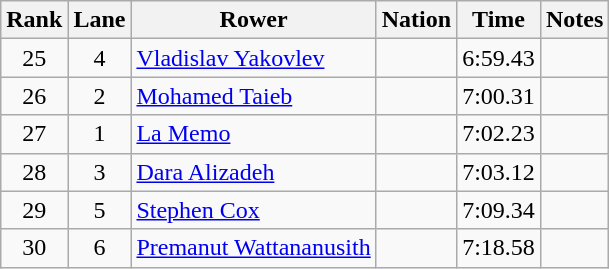<table class="wikitable sortable" style="text-align:center">
<tr>
<th>Rank</th>
<th>Lane</th>
<th>Rower</th>
<th>Nation</th>
<th>Time</th>
<th>Notes</th>
</tr>
<tr>
<td>25</td>
<td>4</td>
<td align=left><a href='#'>Vladislav Yakovlev</a></td>
<td align=left></td>
<td>6:59.43</td>
<td></td>
</tr>
<tr>
<td>26</td>
<td>2</td>
<td align=left><a href='#'>Mohamed Taieb</a></td>
<td align=left></td>
<td>7:00.31</td>
<td rowspan="1"></td>
</tr>
<tr>
<td>27</td>
<td>1</td>
<td align=left><a href='#'>La Memo</a></td>
<td align=left></td>
<td>7:02.23</td>
<td></td>
</tr>
<tr>
<td>28</td>
<td>3</td>
<td align=left><a href='#'>Dara Alizadeh</a></td>
<td align=left></td>
<td>7:03.12</td>
<td></td>
</tr>
<tr>
<td>29</td>
<td>5</td>
<td align=left><a href='#'>Stephen Cox</a></td>
<td align=left></td>
<td>7:09.34</td>
<td></td>
</tr>
<tr>
<td>30</td>
<td>6</td>
<td align=left><a href='#'>Premanut Wattananusith</a></td>
<td align=left></td>
<td>7:18.58</td>
<td></td>
</tr>
</table>
